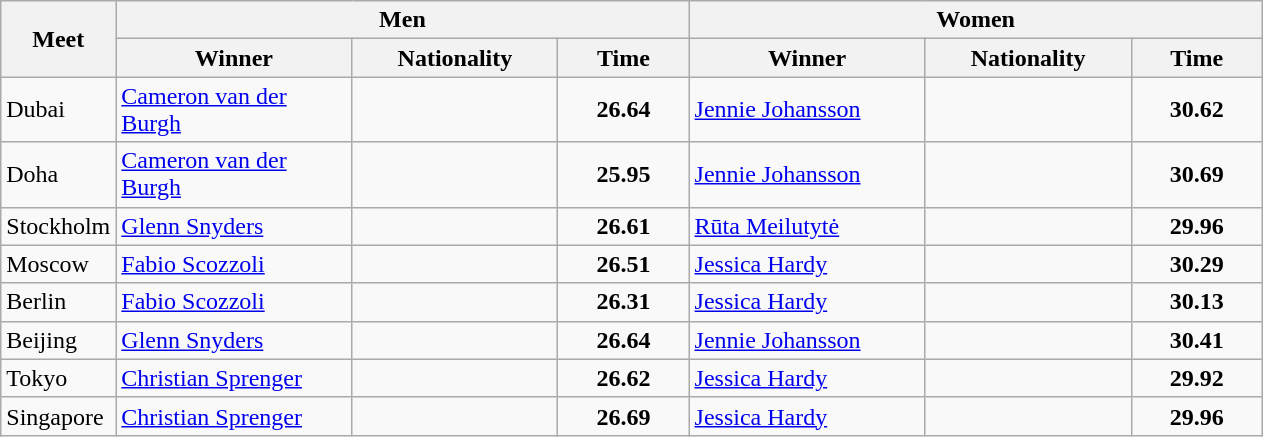<table class="wikitable">
<tr>
<th rowspan="2">Meet</th>
<th colspan="3">Men</th>
<th colspan="3">Women</th>
</tr>
<tr>
<th width=150>Winner</th>
<th width=130>Nationality</th>
<th width=80>Time</th>
<th width=150>Winner</th>
<th width=130>Nationality</th>
<th width=80>Time</th>
</tr>
<tr>
<td>Dubai</td>
<td><a href='#'>Cameron van der Burgh</a></td>
<td></td>
<td align=center><strong>26.64</strong></td>
<td><a href='#'>Jennie Johansson</a></td>
<td></td>
<td align=center><strong>30.62</strong></td>
</tr>
<tr>
<td>Doha</td>
<td><a href='#'>Cameron van der Burgh</a></td>
<td></td>
<td align=center><strong>25.95</strong></td>
<td><a href='#'>Jennie Johansson</a></td>
<td></td>
<td align=center><strong>30.69</strong></td>
</tr>
<tr>
<td>Stockholm</td>
<td><a href='#'>Glenn Snyders</a></td>
<td></td>
<td align=center><strong>26.61</strong></td>
<td><a href='#'>Rūta Meilutytė</a></td>
<td></td>
<td align=center><strong>29.96</strong></td>
</tr>
<tr>
<td>Moscow</td>
<td><a href='#'>Fabio Scozzoli</a></td>
<td></td>
<td align=center><strong>26.51</strong></td>
<td><a href='#'>Jessica Hardy</a></td>
<td></td>
<td align=center><strong>30.29</strong></td>
</tr>
<tr>
<td>Berlin</td>
<td><a href='#'>Fabio Scozzoli</a></td>
<td></td>
<td align=center><strong>26.31</strong></td>
<td><a href='#'>Jessica Hardy</a></td>
<td></td>
<td align=center><strong>30.13</strong></td>
</tr>
<tr>
<td>Beijing</td>
<td><a href='#'>Glenn Snyders</a></td>
<td></td>
<td align=center><strong>26.64</strong></td>
<td><a href='#'>Jennie Johansson</a></td>
<td></td>
<td align=center><strong>30.41</strong></td>
</tr>
<tr>
<td>Tokyo</td>
<td><a href='#'>Christian Sprenger</a></td>
<td></td>
<td align=center><strong>26.62</strong></td>
<td><a href='#'>Jessica Hardy</a></td>
<td></td>
<td align=center><strong>29.92</strong></td>
</tr>
<tr>
<td>Singapore</td>
<td><a href='#'>Christian Sprenger</a></td>
<td></td>
<td align=center><strong>26.69</strong></td>
<td><a href='#'>Jessica Hardy</a></td>
<td></td>
<td align=center><strong>29.96</strong></td>
</tr>
</table>
